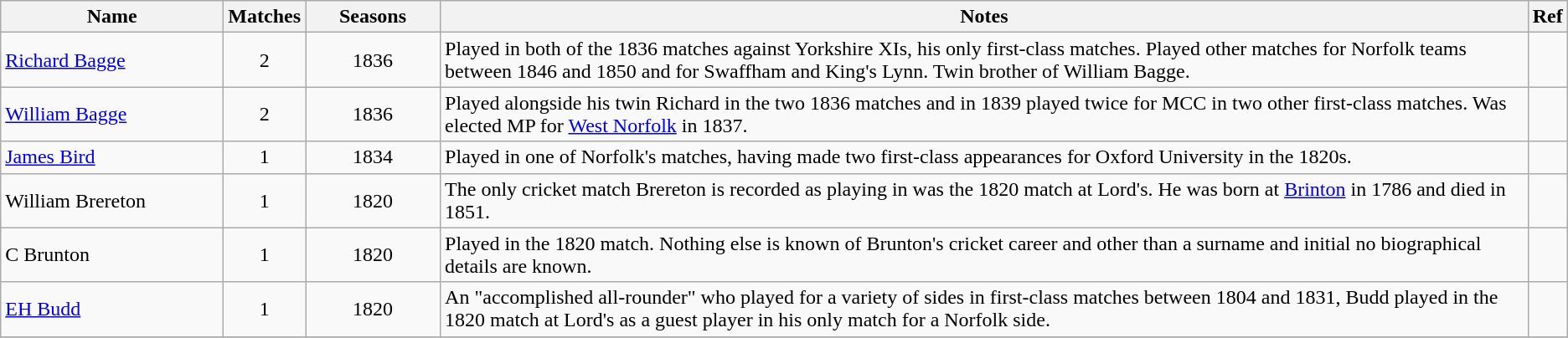<table class="wikitable">
<tr>
<th style="width:170px">Name</th>
<th>Matches</th>
<th style="width: 100px">Seasons</th>
<th>Notes</th>
<th>Ref</th>
</tr>
<tr>
<td><a href='#'>Richard Bagge</a></td>
<td align=center>2</td>
<td align=center>1836</td>
<td>Played in both of the 1836 matches against Yorkshire XIs, his only first-class matches. Played other matches for Norfolk teams between 1846 and 1850 and for Swaffham and King's Lynn. Twin brother of William Bagge.</td>
<td></td>
</tr>
<tr>
<td><a href='#'>William Bagge</a></td>
<td align=center>2</td>
<td align=center>1836</td>
<td>Played alongside his twin Richard in the two 1836 matches and in 1839 played twice for MCC in two other first-class matches. Was elected MP for <a href='#'>West Norfolk</a> in 1837.</td>
<td></td>
</tr>
<tr>
<td><a href='#'>James Bird</a></td>
<td align=center>1</td>
<td align=center>1834</td>
<td>Played in one of Norfolk's matches, having made two first-class appearances for Oxford University in the 1820s.</td>
<td></td>
</tr>
<tr>
<td>William Brereton</td>
<td align=center>1</td>
<td align=center>1820</td>
<td>The only cricket match Brereton is recorded as playing in was the 1820 match at Lord's. He was born at <a href='#'>Brinton</a> in 1786 and died in 1851.</td>
<td></td>
</tr>
<tr>
<td>C Brunton</td>
<td align=center>1</td>
<td align=center>1820</td>
<td>Played in the 1820 match. Nothing else is known of Brunton's cricket career and other than a surname and initial no biographical details are known.</td>
<td></td>
</tr>
<tr>
<td><a href='#'>EH Budd</a></td>
<td align=center>1</td>
<td align=center>1820</td>
<td>An "accomplished all-rounder" who played for a variety of sides in first-class matches between 1804 and 1831, Budd played in the 1820 match at Lord's as a guest player in his only match for a Norfolk side.</td>
<td></td>
</tr>
<tr>
</tr>
</table>
